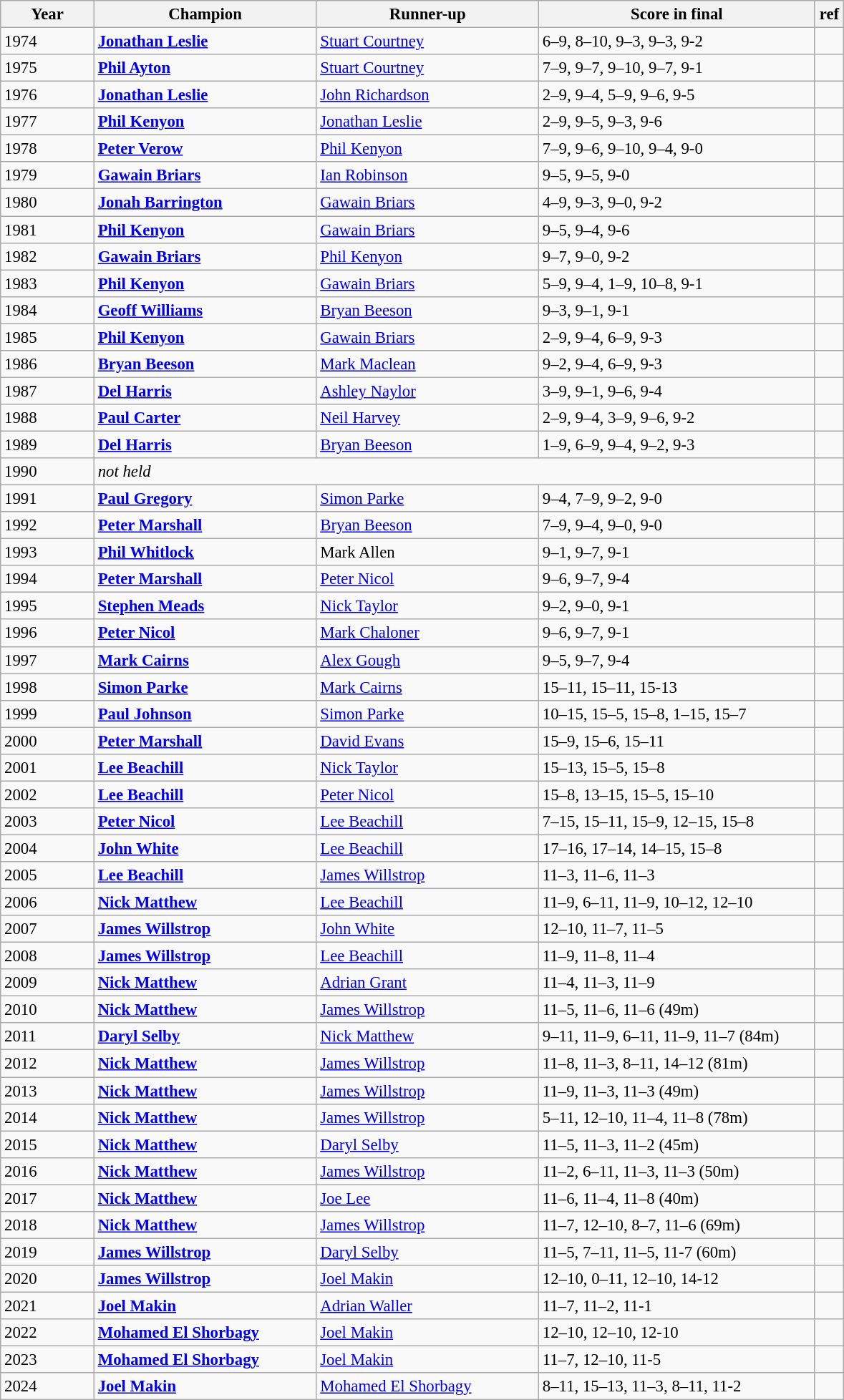<table class="wikitable" style="font-size:95%;">
<tr>
<th width="80">Year</th>
<th width="200">Champion</th>
<th width="200">Runner-up</th>
<th width="250">Score in final</th>
<th width="20">ref</th>
</tr>
<tr>
<td>1974</td>
<td><strong><a href='#'>Jonathan Leslie</a> </strong></td>
<td><a href='#'>Stuart Courtney</a></td>
<td>6–9, 8–10, 9–3, 9–3, 9-2</td>
<td></td>
</tr>
<tr>
<td>1975</td>
<td><strong><a href='#'>Phil Ayton</a> </strong></td>
<td><a href='#'>Stuart Courtney</a></td>
<td>7–9, 9–7, 9–10, 9–7, 9-1</td>
<td></td>
</tr>
<tr>
<td>1976</td>
<td><strong><a href='#'>Jonathan Leslie</a> </strong></td>
<td><a href='#'>John Richardson</a></td>
<td>2–9, 9–4, 5–9, 9–6, 9-5</td>
<td></td>
</tr>
<tr>
<td>1977</td>
<td><strong><a href='#'>Phil Kenyon</a> </strong></td>
<td><a href='#'>Jonathan Leslie</a></td>
<td>2–9, 9–5, 9–3, 9-6</td>
<td></td>
</tr>
<tr>
<td>1978</td>
<td><strong><a href='#'>Peter Verow</a> </strong></td>
<td><a href='#'>Phil Kenyon</a></td>
<td>7–9, 9–6, 9–10, 9–4, 9-0</td>
<td></td>
</tr>
<tr>
<td>1979</td>
<td><strong><a href='#'>Gawain Briars</a> </strong></td>
<td><a href='#'>Ian Robinson</a></td>
<td>9–5, 9–5, 9-0</td>
<td></td>
</tr>
<tr>
<td>1980</td>
<td><strong><a href='#'>Jonah Barrington</a></strong></td>
<td><a href='#'>Gawain Briars</a></td>
<td>4–9, 9–3, 9–0, 9-2</td>
<td></td>
</tr>
<tr>
<td>1981</td>
<td><strong><a href='#'>Phil Kenyon</a> </strong></td>
<td><a href='#'>Gawain Briars</a></td>
<td>9–5, 9–4, 9-6</td>
<td></td>
</tr>
<tr>
<td>1982</td>
<td><strong><a href='#'>Gawain Briars</a> </strong></td>
<td><a href='#'>Phil Kenyon</a></td>
<td>9–7, 9–0, 9-2</td>
<td></td>
</tr>
<tr>
<td>1983</td>
<td><strong><a href='#'>Phil Kenyon</a> </strong></td>
<td><a href='#'>Gawain Briars</a></td>
<td>5–9, 9–4, 1–9, 10–8, 9-1</td>
<td></td>
</tr>
<tr>
<td>1984</td>
<td><strong><a href='#'>Geoff Williams</a></strong></td>
<td><a href='#'>Bryan Beeson</a></td>
<td>9–3, 9–1, 9-1</td>
<td></td>
</tr>
<tr>
<td>1985</td>
<td><strong><a href='#'>Phil Kenyon</a> </strong></td>
<td><a href='#'>Gawain Briars</a></td>
<td>2–9, 9–4, 6–9, 9-3</td>
<td></td>
</tr>
<tr>
<td>1986</td>
<td><strong><a href='#'>Bryan Beeson</a> </strong></td>
<td><a href='#'>Mark Maclean</a></td>
<td>9–2, 9–4, 6–9, 9-3</td>
<td></td>
</tr>
<tr>
<td>1987</td>
<td><strong><a href='#'>Del Harris</a></strong></td>
<td><a href='#'>Ashley Naylor</a></td>
<td>3–9, 9–1, 9–6, 9-4</td>
<td></td>
</tr>
<tr>
<td>1988</td>
<td><strong><a href='#'>Paul Carter</a></strong></td>
<td><a href='#'>Neil Harvey</a></td>
<td>2–9, 9–4, 3–9, 9–6, 9-2</td>
<td></td>
</tr>
<tr>
<td>1989</td>
<td><strong><a href='#'>Del Harris</a></strong></td>
<td><a href='#'>Bryan Beeson</a></td>
<td>1–9, 6–9, 9–4, 9–2, 9-3</td>
<td></td>
</tr>
<tr>
<td>1990</td>
<td colspan="3"><em>not held </em></td>
</tr>
<tr>
<td>1991</td>
<td><strong><a href='#'>Paul Gregory</a></strong></td>
<td><a href='#'>Simon Parke</a></td>
<td>9–4, 7–9, 9–2, 9-0</td>
<td></td>
</tr>
<tr>
<td>1992</td>
<td><strong><a href='#'>Peter Marshall</a></strong></td>
<td><a href='#'>Bryan Beeson</a></td>
<td>7–9, 9–4, 9–0, 9-0</td>
<td></td>
</tr>
<tr>
<td>1993</td>
<td><strong><a href='#'>Phil Whitlock</a></strong></td>
<td>Mark Allen</td>
<td>9–1, 9–7, 9-1</td>
<td></td>
</tr>
<tr>
<td>1994</td>
<td><strong><a href='#'>Peter Marshall</a></strong></td>
<td><a href='#'>Peter Nicol</a></td>
<td>9–6, 9–7, 9-4</td>
<td></td>
</tr>
<tr>
<td>1995</td>
<td><strong><a href='#'>Stephen Meads</a> </strong></td>
<td><a href='#'>Nick Taylor</a></td>
<td>9–2, 9–0, 9-1</td>
<td></td>
</tr>
<tr>
<td>1996</td>
<td><strong><a href='#'>Peter Nicol</a> </strong></td>
<td><a href='#'>Mark Chaloner</a></td>
<td>9–6, 9–7, 9-1</td>
<td></td>
</tr>
<tr>
<td>1997</td>
<td><strong><a href='#'>Mark Cairns</a></strong></td>
<td><a href='#'>Alex Gough</a></td>
<td>9–5, 9–7, 9-4</td>
<td></td>
</tr>
<tr>
<td>1998</td>
<td><strong><a href='#'>Simon Parke</a> </strong></td>
<td><a href='#'>Mark Cairns</a></td>
<td>15–11, 15–11, 15-13</td>
<td></td>
</tr>
<tr>
<td>1999</td>
<td><strong><a href='#'>Paul Johnson</a></strong></td>
<td><a href='#'>Simon Parke</a></td>
<td>10–15, 15–5, 15–8, 1–15, 15–7</td>
<td></td>
</tr>
<tr>
<td>2000</td>
<td><strong><a href='#'>Peter Marshall</a></strong></td>
<td><a href='#'>David Evans</a></td>
<td>15–9, 15–6, 15–11</td>
<td></td>
</tr>
<tr>
<td>2001</td>
<td><strong><a href='#'>Lee Beachill</a> </strong></td>
<td><a href='#'>Nick Taylor</a></td>
<td>15–13, 15–5, 15–8</td>
<td></td>
</tr>
<tr>
<td>2002</td>
<td><strong><a href='#'>Lee Beachill</a> </strong></td>
<td><a href='#'>Peter Nicol</a></td>
<td>15–8, 13–15, 15–5, 15–10</td>
<td></td>
</tr>
<tr>
<td>2003</td>
<td><strong><a href='#'>Peter Nicol</a> </strong></td>
<td><a href='#'>Lee Beachill</a></td>
<td>7–15, 15–11, 15–9, 12–15, 15–8</td>
<td></td>
</tr>
<tr>
<td>2004</td>
<td><strong><a href='#'>John White</a></strong></td>
<td><a href='#'>Lee Beachill</a></td>
<td>17–16, 17–14, 14–15, 15–8</td>
<td></td>
</tr>
<tr>
<td>2005</td>
<td><strong><a href='#'>Lee Beachill</a> </strong></td>
<td><a href='#'>James Willstrop</a></td>
<td>11–3, 11–6, 11–3</td>
<td></td>
</tr>
<tr>
<td>2006</td>
<td><strong><a href='#'>Nick Matthew</a> </strong></td>
<td><a href='#'>Lee Beachill</a></td>
<td>11–9, 6–11, 11–9, 10–12, 12–10</td>
<td></td>
</tr>
<tr>
<td>2007</td>
<td><strong><a href='#'>James Willstrop</a> </strong></td>
<td><a href='#'>John White</a></td>
<td>12–10, 11–7, 11–5</td>
<td></td>
</tr>
<tr>
<td>2008</td>
<td><strong><a href='#'>James Willstrop</a> </strong></td>
<td><a href='#'>Lee Beachill</a></td>
<td>11–9, 11–8, 11–4</td>
<td></td>
</tr>
<tr>
<td>2009</td>
<td><strong><a href='#'>Nick Matthew</a> </strong></td>
<td><a href='#'>Adrian Grant</a></td>
<td>11–4, 11–3, 11–9</td>
<td></td>
</tr>
<tr>
<td>2010</td>
<td><strong><a href='#'>Nick Matthew</a> </strong></td>
<td><a href='#'>James Willstrop</a></td>
<td>11–5, 11–6, 11–6 (49m)</td>
<td></td>
</tr>
<tr>
<td>2011</td>
<td><strong><a href='#'>Daryl Selby</a> </strong></td>
<td><a href='#'>Nick Matthew</a></td>
<td>9–11, 11–9, 6–11, 11–9, 11–7 (84m)</td>
<td></td>
</tr>
<tr>
<td>2012</td>
<td><strong><a href='#'>Nick Matthew</a> </strong></td>
<td><a href='#'>James Willstrop</a></td>
<td>11–8, 11–3, 8–11, 14–12 (81m)</td>
<td></td>
</tr>
<tr>
<td>2013</td>
<td><strong><a href='#'>Nick Matthew</a> </strong></td>
<td><a href='#'>James Willstrop</a></td>
<td>11–9, 11–3, 11–3 (49m)</td>
<td></td>
</tr>
<tr>
<td>2014</td>
<td><strong><a href='#'>Nick Matthew</a> </strong></td>
<td><a href='#'>James Willstrop</a></td>
<td>5–11, 12–10, 11–4, 11–8 (78m)</td>
<td></td>
</tr>
<tr>
<td>2015</td>
<td><strong><a href='#'>Nick Matthew</a> </strong></td>
<td><a href='#'>Daryl Selby</a></td>
<td>11–5, 11–3, 11–2 (45m)</td>
<td></td>
</tr>
<tr>
<td>2016</td>
<td><strong><a href='#'>Nick Matthew</a> </strong></td>
<td><a href='#'>James Willstrop</a></td>
<td>11–2, 6–11, 11–3, 11–3 (50m)</td>
<td></td>
</tr>
<tr>
<td>2017</td>
<td><strong><a href='#'>Nick Matthew</a> </strong></td>
<td><a href='#'>Joe Lee</a></td>
<td>11–6, 11–4, 11–8 (40m)</td>
<td></td>
</tr>
<tr>
<td>2018</td>
<td><strong><a href='#'>Nick Matthew</a> </strong></td>
<td><a href='#'>James Willstrop</a></td>
<td>11–7, 12–10, 8–7, 11–6 (69m)</td>
<td></td>
</tr>
<tr>
<td>2019</td>
<td><strong><a href='#'>James Willstrop</a> </strong></td>
<td><a href='#'>Daryl Selby</a></td>
<td>11–5, 7–11, 11–5, 11-7 (60m)</td>
<td></td>
</tr>
<tr>
<td>2020</td>
<td><strong><a href='#'>James Willstrop</a> </strong></td>
<td><a href='#'>Joel Makin</a></td>
<td>12–10, 0–11, 12–10, 14-12</td>
<td></td>
</tr>
<tr>
<td>2021</td>
<td><strong><a href='#'>Joel Makin</a></strong></td>
<td><a href='#'>Adrian Waller</a></td>
<td>11–7, 11–2, 11-1</td>
<td></td>
</tr>
<tr>
<td>2022</td>
<td><strong><a href='#'>Mohamed El Shorbagy</a> </strong></td>
<td><a href='#'>Joel Makin</a></td>
<td>12–10, 12–10, 12-10</td>
<td></td>
</tr>
<tr>
<td>2023</td>
<td><strong><a href='#'>Mohamed El Shorbagy</a> </strong></td>
<td><a href='#'>Joel Makin</a></td>
<td>11–7, 12–10, 11-5</td>
<td></td>
</tr>
<tr>
<td>2024</td>
<td><strong><a href='#'>Joel Makin</a></strong></td>
<td><a href='#'>Mohamed El Shorbagy</a></td>
<td>8–11, 15–13, 11–3, 8–11, 11-2</td>
<td></td>
</tr>
</table>
